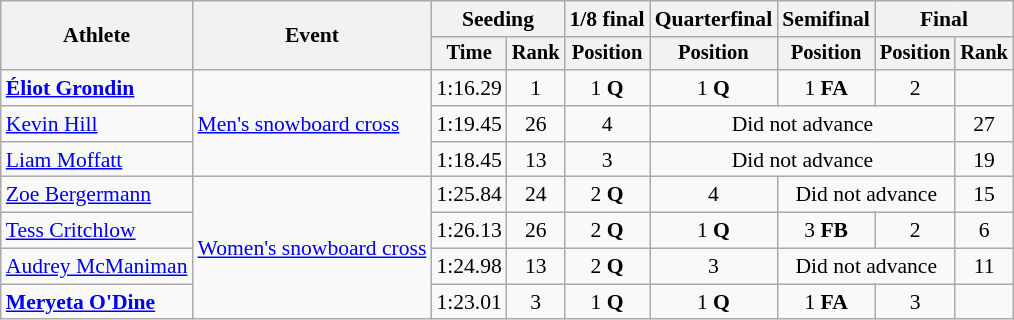<table class=wikitable style=font-size:90%;text-align:center>
<tr>
<th rowspan=2>Athlete</th>
<th rowspan=2>Event</th>
<th colspan=2>Seeding</th>
<th>1/8 final</th>
<th>Quarterfinal</th>
<th>Semifinal</th>
<th colspan=2>Final</th>
</tr>
<tr style=font-size:95%>
<th>Time</th>
<th>Rank</th>
<th>Position</th>
<th>Position</th>
<th>Position</th>
<th>Position</th>
<th>Rank</th>
</tr>
<tr>
<td align=left><strong><a href='#'>Éliot Grondin</a></strong></td>
<td align=left rowspan=3><a href='#'>Men's snowboard cross</a></td>
<td>1:16.29</td>
<td>1</td>
<td>1 <strong>Q</strong></td>
<td>1 <strong>Q</strong></td>
<td>1 <strong>FA</strong></td>
<td>2</td>
<td></td>
</tr>
<tr>
<td align=left><a href='#'>Kevin Hill</a></td>
<td>1:19.45</td>
<td>26</td>
<td>4</td>
<td colspan=3>Did not advance</td>
<td>27</td>
</tr>
<tr>
<td align=left><a href='#'>Liam Moffatt</a></td>
<td>1:18.45</td>
<td>13</td>
<td>3</td>
<td colspan=3>Did not advance</td>
<td>19</td>
</tr>
<tr>
<td align=left><a href='#'>Zoe Bergermann</a></td>
<td align=left rowspan=4><a href='#'>Women's snowboard cross</a></td>
<td>1:25.84</td>
<td>24</td>
<td>2 <strong>Q</strong></td>
<td>4</td>
<td colspan=2>Did not advance</td>
<td>15</td>
</tr>
<tr>
<td align=left><a href='#'>Tess Critchlow</a></td>
<td>1:26.13</td>
<td>26</td>
<td>2 <strong>Q</strong></td>
<td>1 <strong>Q</strong></td>
<td>3 <strong>FB</strong></td>
<td>2</td>
<td>6</td>
</tr>
<tr>
<td align=left><a href='#'>Audrey McManiman</a></td>
<td>1:24.98</td>
<td>13</td>
<td>2 <strong>Q</strong></td>
<td>3</td>
<td colspan=2>Did not advance</td>
<td>11</td>
</tr>
<tr>
<td align=left><strong><a href='#'>Meryeta O'Dine</a></strong></td>
<td>1:23.01</td>
<td>3</td>
<td>1 <strong>Q</strong></td>
<td>1 <strong>Q</strong></td>
<td>1 <strong>FA</strong></td>
<td>3</td>
<td></td>
</tr>
</table>
